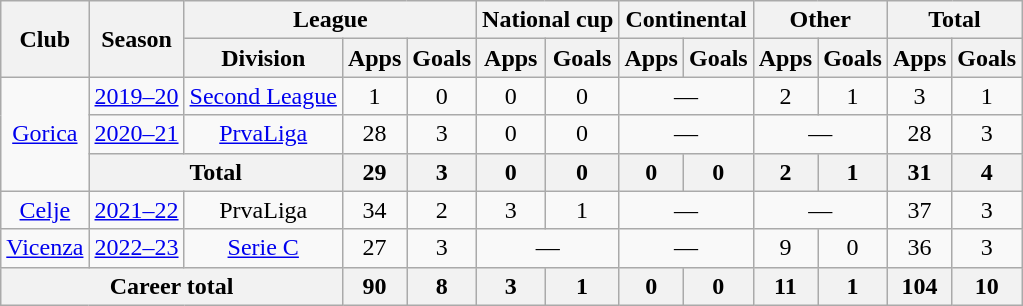<table class="wikitable" style="text-align: center;">
<tr>
<th rowspan="2">Club</th>
<th rowspan="2">Season</th>
<th colspan="3">League</th>
<th colspan="2">National cup</th>
<th colspan="2">Continental</th>
<th colspan="2">Other</th>
<th colspan="2">Total</th>
</tr>
<tr>
<th>Division</th>
<th>Apps</th>
<th>Goals</th>
<th>Apps</th>
<th>Goals</th>
<th>Apps</th>
<th>Goals</th>
<th>Apps</th>
<th>Goals</th>
<th>Apps</th>
<th>Goals</th>
</tr>
<tr>
<td rowspan="3"><a href='#'>Gorica</a></td>
<td><a href='#'>2019–20</a></td>
<td><a href='#'>Second League</a></td>
<td>1</td>
<td>0</td>
<td>0</td>
<td>0</td>
<td colspan="2">—</td>
<td>2</td>
<td>1</td>
<td>3</td>
<td>1</td>
</tr>
<tr>
<td><a href='#'>2020–21</a></td>
<td><a href='#'>PrvaLiga</a></td>
<td>28</td>
<td>3</td>
<td>0</td>
<td>0</td>
<td colspan="2">—</td>
<td colspan="2">—</td>
<td>28</td>
<td>3</td>
</tr>
<tr>
<th colspan="2">Total</th>
<th>29</th>
<th>3</th>
<th>0</th>
<th>0</th>
<th>0</th>
<th>0</th>
<th>2</th>
<th>1</th>
<th>31</th>
<th>4</th>
</tr>
<tr>
<td valign="center"><a href='#'>Celje</a></td>
<td><a href='#'>2021–22</a></td>
<td>PrvaLiga</td>
<td>34</td>
<td>2</td>
<td>3</td>
<td>1</td>
<td colspan="2">—</td>
<td colspan="2">—</td>
<td>37</td>
<td>3</td>
</tr>
<tr>
<td><a href='#'>Vicenza</a></td>
<td><a href='#'>2022–23</a></td>
<td><a href='#'>Serie C</a></td>
<td>27</td>
<td>3</td>
<td colspan="2">—</td>
<td colspan="2">—</td>
<td>9</td>
<td>0</td>
<td>36</td>
<td>3</td>
</tr>
<tr>
<th colspan="3">Career total</th>
<th>90</th>
<th>8</th>
<th>3</th>
<th>1</th>
<th>0</th>
<th>0</th>
<th>11</th>
<th>1</th>
<th>104</th>
<th>10</th>
</tr>
</table>
